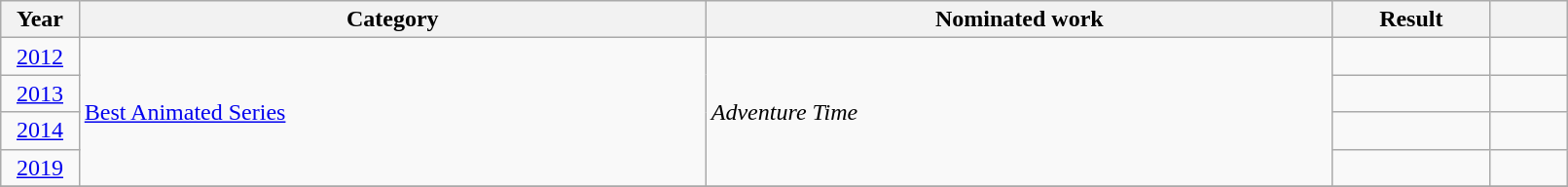<table class="wikitable" style="width:85%;">
<tr>
<th width=5%>Year</th>
<th style="width:40%;">Category</th>
<th style="width:40%;">Nominated work</th>
<th style="width:10%;">Result</th>
<th width=5%></th>
</tr>
<tr>
<td style="text-align:center;"><a href='#'>2012</a></td>
<td rowspan="4"><a href='#'>Best Animated Series</a></td>
<td rowspan="4"><em>Adventure Time</em></td>
<td></td>
<td></td>
</tr>
<tr>
<td style="text-align:center;"><a href='#'>2013</a></td>
<td></td>
<td></td>
</tr>
<tr>
<td style="text-align:center;"><a href='#'>2014</a></td>
<td></td>
<td></td>
</tr>
<tr>
<td style="text-align:center;"><a href='#'>2019</a></td>
<td></td>
<td></td>
</tr>
<tr>
</tr>
</table>
